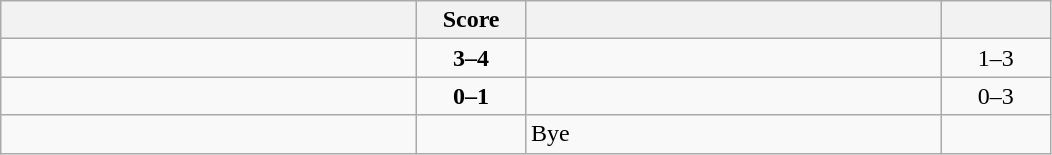<table class="wikitable" style="text-align: center; ">
<tr>
<th align="right" width="270"></th>
<th width="65">Score</th>
<th align="left" width="270"></th>
<th width="65"></th>
</tr>
<tr>
<td align="left"></td>
<td><strong>3–4</strong></td>
<td align="left"><strong></strong></td>
<td>1–3 <strong></strong></td>
</tr>
<tr>
<td align="left"></td>
<td><strong>0–1</strong></td>
<td align="left"><strong></strong></td>
<td>0–3 <strong></strong></td>
</tr>
<tr>
<td align="left"><strong></strong></td>
<td></td>
<td align="left">Bye</td>
<td></td>
</tr>
</table>
